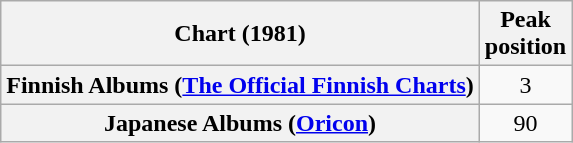<table class="wikitable sortable plainrowheaders" style="text-align:center">
<tr>
<th scope=col>Chart (1981)</th>
<th scope=col>Peak<br>position</th>
</tr>
<tr>
<th scope="row">Finnish Albums (<a href='#'>The Official Finnish Charts</a>)</th>
<td align="center">3</td>
</tr>
<tr>
<th scope=row>Japanese Albums (<a href='#'>Oricon</a>)</th>
<td align="center">90</td>
</tr>
</table>
